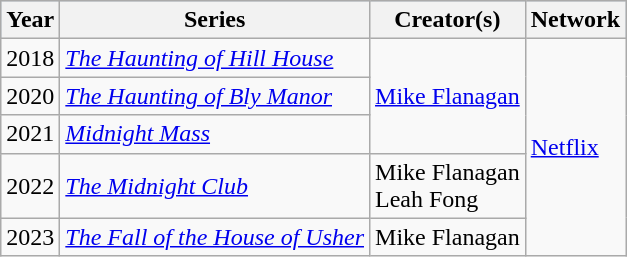<table class="wikitable">
<tr style="background:#b0c4de; text-align:center;">
<th>Year</th>
<th>Series</th>
<th>Creator(s)</th>
<th>Network</th>
</tr>
<tr>
<td>2018</td>
<td><em><a href='#'>The Haunting of Hill House</a></em></td>
<td rowspan="3"><a href='#'>Mike Flanagan</a></td>
<td rowspan="5"><a href='#'>Netflix</a></td>
</tr>
<tr>
<td>2020</td>
<td><em><a href='#'>The Haunting of Bly Manor</a></em></td>
</tr>
<tr>
<td>2021</td>
<td><em><a href='#'>Midnight Mass</a></em></td>
</tr>
<tr>
<td>2022</td>
<td><em><a href='#'>The Midnight Club</a></em></td>
<td>Mike Flanagan<br>Leah Fong</td>
</tr>
<tr>
<td>2023</td>
<td><em><a href='#'>The Fall of the House of Usher</a></em></td>
<td>Mike Flanagan</td>
</tr>
</table>
